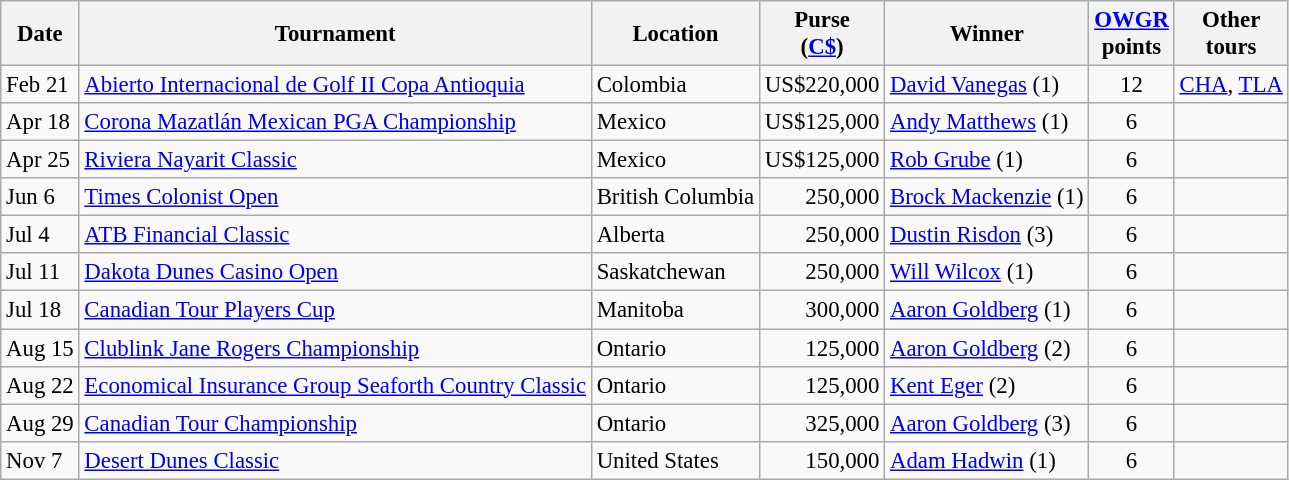<table class="wikitable" style="font-size:95%">
<tr>
<th>Date</th>
<th>Tournament</th>
<th>Location</th>
<th>Purse<br>(<a href='#'>C$</a>)</th>
<th>Winner</th>
<th><a href='#'>OWGR</a><br>points</th>
<th>Other<br>tours</th>
</tr>
<tr>
<td>Feb 21</td>
<td><a href='#'>Abierto Internacional de Golf II Copa Antioquia</a></td>
<td>Colombia</td>
<td align=right>US$220,000</td>
<td> <a href='#'>David Vanegas</a> (1)</td>
<td align=center>12</td>
<td><a href='#'>CHA</a>, <a href='#'>TLA</a></td>
</tr>
<tr>
<td>Apr 18</td>
<td><a href='#'>Corona Mazatlán Mexican PGA Championship</a></td>
<td>Mexico</td>
<td align=right>US$125,000</td>
<td> <a href='#'>Andy Matthews</a> (1)</td>
<td align=center>6</td>
<td></td>
</tr>
<tr>
<td>Apr 25</td>
<td><a href='#'>Riviera Nayarit Classic</a></td>
<td>Mexico</td>
<td align=right>US$125,000</td>
<td> <a href='#'>Rob Grube</a> (1)</td>
<td align=center>6</td>
<td></td>
</tr>
<tr>
<td>Jun 6</td>
<td><a href='#'>Times Colonist Open</a></td>
<td>British Columbia</td>
<td align=right>250,000</td>
<td> <a href='#'>Brock Mackenzie</a> (1)</td>
<td align=center>6</td>
<td></td>
</tr>
<tr>
<td>Jul 4</td>
<td><a href='#'>ATB Financial Classic</a></td>
<td>Alberta</td>
<td align=right>250,000</td>
<td> <a href='#'>Dustin Risdon</a> (3)</td>
<td align=center>6</td>
<td></td>
</tr>
<tr>
<td>Jul 11</td>
<td><a href='#'>Dakota Dunes Casino Open</a></td>
<td>Saskatchewan</td>
<td align=right>250,000</td>
<td> <a href='#'>Will Wilcox</a> (1)</td>
<td align=center>6</td>
<td></td>
</tr>
<tr>
<td>Jul 18</td>
<td><a href='#'>Canadian Tour Players Cup</a></td>
<td>Manitoba</td>
<td align=right>300,000</td>
<td> <a href='#'>Aaron Goldberg</a> (1)</td>
<td align=center>6</td>
<td></td>
</tr>
<tr>
<td>Aug 15</td>
<td><a href='#'>Clublink Jane Rogers Championship</a></td>
<td>Ontario</td>
<td align=right>125,000</td>
<td> <a href='#'>Aaron Goldberg</a> (2)</td>
<td align=center>6</td>
<td></td>
</tr>
<tr>
<td>Aug 22</td>
<td><a href='#'>Economical Insurance Group Seaforth Country Classic</a></td>
<td>Ontario</td>
<td align=right>125,000</td>
<td> <a href='#'>Kent Eger</a> (2)</td>
<td align=center>6</td>
<td></td>
</tr>
<tr>
<td>Aug 29</td>
<td><a href='#'>Canadian Tour Championship</a></td>
<td>Ontario</td>
<td align=right>325,000</td>
<td> <a href='#'>Aaron Goldberg</a> (3)</td>
<td align=center>6</td>
<td></td>
</tr>
<tr>
<td>Nov 7</td>
<td><a href='#'>Desert Dunes Classic</a></td>
<td>United States</td>
<td align=right>150,000</td>
<td> <a href='#'>Adam Hadwin</a> (1)</td>
<td align=center>6</td>
<td></td>
</tr>
</table>
